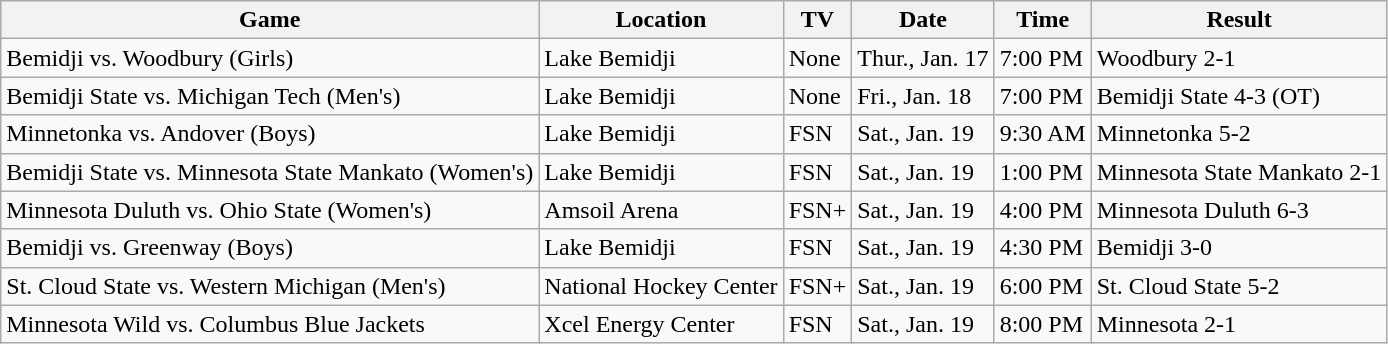<table class="wikitable">
<tr>
<th>Game</th>
<th>Location</th>
<th>TV</th>
<th>Date</th>
<th>Time</th>
<th>Result</th>
</tr>
<tr>
<td>Bemidji vs. Woodbury (Girls)</td>
<td>Lake Bemidji</td>
<td>None</td>
<td>Thur., Jan. 17</td>
<td>7:00 PM</td>
<td>Woodbury 2-1</td>
</tr>
<tr>
<td>Bemidji State vs. Michigan Tech (Men's)</td>
<td>Lake Bemidji</td>
<td>None</td>
<td>Fri., Jan. 18</td>
<td>7:00 PM</td>
<td>Bemidji State 4-3 (OT)</td>
</tr>
<tr>
<td>Minnetonka vs. Andover (Boys)</td>
<td>Lake Bemidji</td>
<td>FSN</td>
<td>Sat., Jan. 19</td>
<td>9:30 AM</td>
<td>Minnetonka 5-2</td>
</tr>
<tr>
<td>Bemidji State vs. Minnesota State Mankato (Women's)</td>
<td>Lake Bemidji</td>
<td>FSN</td>
<td>Sat., Jan. 19</td>
<td>1:00 PM</td>
<td>Minnesota State Mankato 2-1</td>
</tr>
<tr>
<td>Minnesota Duluth vs. Ohio State (Women's)</td>
<td>Amsoil Arena</td>
<td>FSN+</td>
<td>Sat., Jan. 19</td>
<td>4:00 PM</td>
<td>Minnesota Duluth 6-3</td>
</tr>
<tr>
<td>Bemidji vs. Greenway (Boys)</td>
<td>Lake Bemidji</td>
<td>FSN</td>
<td>Sat., Jan. 19</td>
<td>4:30 PM</td>
<td>Bemidji 3-0</td>
</tr>
<tr>
<td>St. Cloud State vs. Western Michigan (Men's)</td>
<td>National Hockey Center</td>
<td>FSN+</td>
<td>Sat., Jan. 19</td>
<td>6:00 PM</td>
<td>St. Cloud State 5-2</td>
</tr>
<tr>
<td>Minnesota Wild vs. Columbus Blue Jackets</td>
<td>Xcel Energy Center</td>
<td>FSN</td>
<td>Sat., Jan. 19</td>
<td>8:00 PM</td>
<td>Minnesota 2-1</td>
</tr>
</table>
